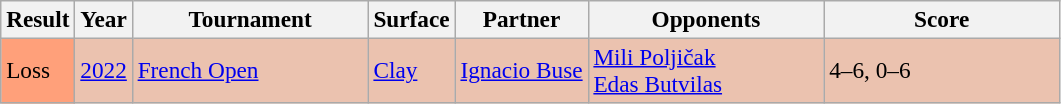<table class="wikitable" style=font-size:97%>
<tr>
<th>Result</th>
<th>Year</th>
<th width=150>Tournament</th>
<th>Surface</th>
<th>Partner</th>
<th width=150>Opponents</th>
<th width=150>Score</th>
</tr>
<tr bgcolor=ebc2af>
<td bgcolor=FFA07A>Loss</td>
<td><a href='#'>2022</a></td>
<td><a href='#'>French Open</a></td>
<td><a href='#'>Clay</a></td>
<td> <a href='#'>Ignacio Buse</a></td>
<td> <a href='#'>Mili Poljičak</a><br> <a href='#'>Edas Butvilas</a></td>
<td>4–6, 0–6</td>
</tr>
</table>
